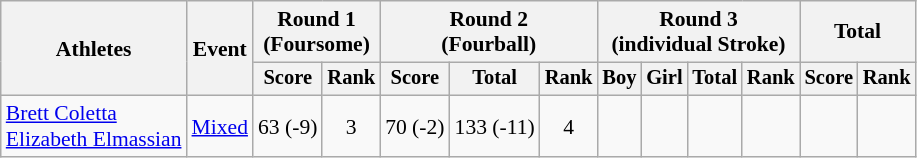<table class="wikitable" style="font-size:90%">
<tr>
<th rowspan="2">Athletes</th>
<th rowspan="2">Event</th>
<th colspan="2">Round 1<br>(Foursome)</th>
<th colspan="3">Round 2<br>(Fourball)</th>
<th colspan="4">Round 3<br>(individual Stroke)</th>
<th colspan="2">Total</th>
</tr>
<tr style="font-size:95%">
<th>Score</th>
<th>Rank</th>
<th>Score</th>
<th>Total</th>
<th>Rank</th>
<th>Boy</th>
<th>Girl</th>
<th>Total</th>
<th>Rank</th>
<th>Score</th>
<th>Rank</th>
</tr>
<tr align=center>
<td align=left><a href='#'>Brett Coletta</a><br><a href='#'>Elizabeth Elmassian</a></td>
<td align=left><a href='#'>Mixed</a></td>
<td>63 (-9)</td>
<td>3</td>
<td>70 (-2)</td>
<td>133 (-11)</td>
<td>4</td>
<td></td>
<td></td>
<td></td>
<td></td>
<td></td>
<td></td>
</tr>
</table>
